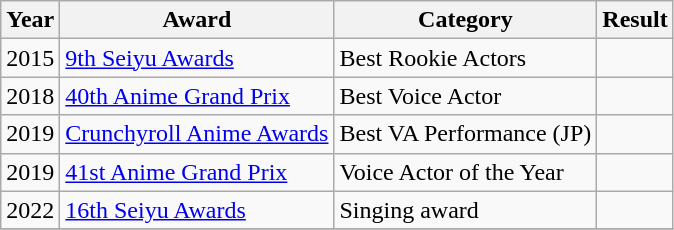<table class="wikitable">
<tr>
<th>Year</th>
<th>Award</th>
<th>Category</th>
<th>Result</th>
</tr>
<tr>
<td>2015</td>
<td><a href='#'>9th Seiyu Awards</a></td>
<td>Best Rookie Actors</td>
<td></td>
</tr>
<tr>
<td>2018</td>
<td><a href='#'>40th Anime Grand Prix</a></td>
<td>Best Voice Actor</td>
<td></td>
</tr>
<tr>
<td>2019</td>
<td><a href='#'>Crunchyroll Anime Awards</a></td>
<td>Best VA Performance (JP)</td>
<td></td>
</tr>
<tr>
<td>2019</td>
<td><a href='#'>41st Anime Grand Prix</a></td>
<td>Voice Actor of the Year</td>
<td></td>
</tr>
<tr>
<td>2022</td>
<td><a href='#'>16th Seiyu Awards</a></td>
<td>Singing award</td>
<td></td>
</tr>
<tr>
</tr>
</table>
